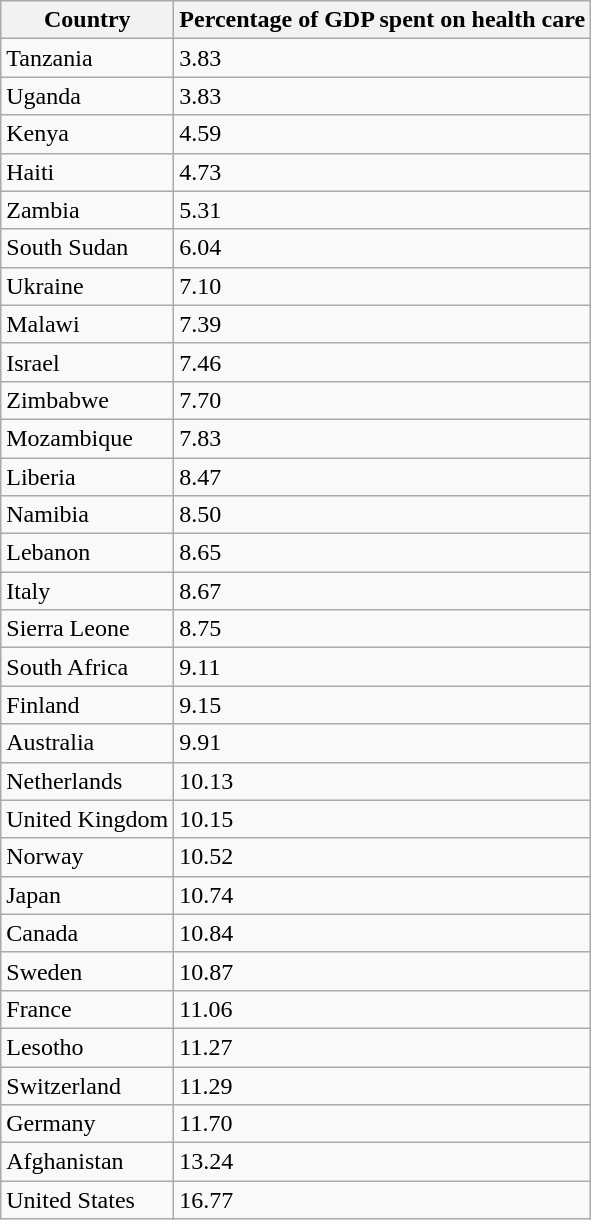<table class="wikitable">
<tr>
<th>Country</th>
<th>Percentage of GDP spent on health care</th>
</tr>
<tr>
<td>Tanzania</td>
<td>3.83</td>
</tr>
<tr>
<td>Uganda</td>
<td>3.83</td>
</tr>
<tr>
<td>Kenya</td>
<td>4.59</td>
</tr>
<tr>
<td>Haiti</td>
<td>4.73</td>
</tr>
<tr>
<td>Zambia</td>
<td>5.31</td>
</tr>
<tr>
<td>South Sudan</td>
<td>6.04</td>
</tr>
<tr>
<td>Ukraine</td>
<td>7.10</td>
</tr>
<tr>
<td>Malawi</td>
<td>7.39</td>
</tr>
<tr>
<td>Israel</td>
<td>7.46</td>
</tr>
<tr>
<td>Zimbabwe</td>
<td>7.70</td>
</tr>
<tr>
<td>Mozambique</td>
<td>7.83</td>
</tr>
<tr>
<td>Liberia</td>
<td>8.47</td>
</tr>
<tr>
<td>Namibia</td>
<td>8.50</td>
</tr>
<tr>
<td>Lebanon</td>
<td>8.65</td>
</tr>
<tr>
<td>Italy</td>
<td>8.67</td>
</tr>
<tr>
<td>Sierra Leone</td>
<td>8.75</td>
</tr>
<tr>
<td>South Africa</td>
<td>9.11</td>
</tr>
<tr>
<td>Finland</td>
<td>9.15</td>
</tr>
<tr>
<td>Australia</td>
<td>9.91</td>
</tr>
<tr>
<td>Netherlands</td>
<td>10.13</td>
</tr>
<tr>
<td>United Kingdom</td>
<td>10.15</td>
</tr>
<tr>
<td>Norway</td>
<td>10.52</td>
</tr>
<tr>
<td>Japan</td>
<td>10.74</td>
</tr>
<tr>
<td>Canada</td>
<td>10.84</td>
</tr>
<tr>
<td>Sweden</td>
<td>10.87</td>
</tr>
<tr>
<td>France</td>
<td>11.06</td>
</tr>
<tr>
<td>Lesotho</td>
<td>11.27</td>
</tr>
<tr>
<td>Switzerland</td>
<td>11.29</td>
</tr>
<tr>
<td>Germany</td>
<td>11.70</td>
</tr>
<tr>
<td>Afghanistan</td>
<td>13.24</td>
</tr>
<tr>
<td>United States</td>
<td>16.77</td>
</tr>
</table>
